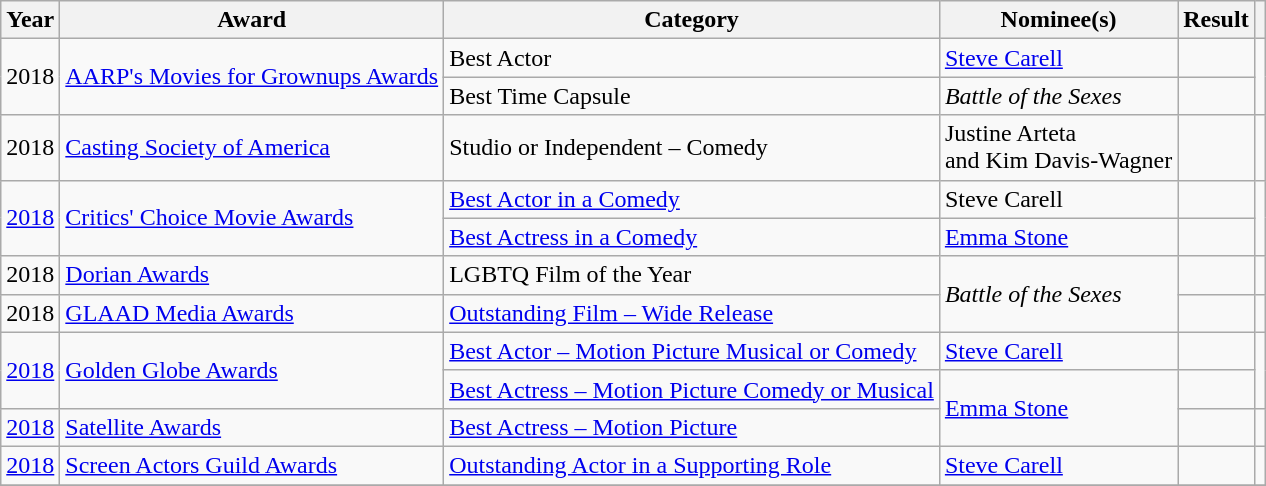<table class="wikitable sortable plainrowheaders">
<tr>
<th scope="col">Year</th>
<th scope="col">Award</th>
<th scope="col">Category</th>
<th scope="col">Nominee(s)</th>
<th scope="col">Result</th>
<th scope="col" class="unsortable"></th>
</tr>
<tr>
<td rowspan=2>2018</td>
<td rowspan="2"><a href='#'>AARP's Movies for Grownups Awards</a></td>
<td>Best Actor</td>
<td><a href='#'>Steve Carell</a></td>
<td></td>
<td rowspan="2" style="text-align:center;"></td>
</tr>
<tr>
<td>Best Time Capsule</td>
<td><em>Battle of the Sexes</em></td>
<td></td>
</tr>
<tr>
<td>2018</td>
<td><a href='#'>Casting Society of America</a></td>
<td>Studio or Independent – Comedy</td>
<td>Justine Arteta <br>and Kim Davis-Wagner</td>
<td></td>
<td style="text-align:center;"></td>
</tr>
<tr>
<td rowspan="2"><a href='#'>2018</a></td>
<td rowspan="2"><a href='#'>Critics' Choice Movie Awards</a></td>
<td><a href='#'>Best Actor in a Comedy</a></td>
<td>Steve Carell</td>
<td></td>
<td rowspan="2" style="text-align:center;"></td>
</tr>
<tr>
<td><a href='#'>Best Actress in a Comedy</a></td>
<td><a href='#'>Emma Stone</a></td>
<td></td>
</tr>
<tr>
<td>2018</td>
<td><a href='#'>Dorian Awards</a></td>
<td>LGBTQ Film of the Year</td>
<td rowspan=2><em>Battle of the Sexes</em></td>
<td></td>
<td style="text-align:center;"><br></td>
</tr>
<tr>
<td>2018</td>
<td><a href='#'>GLAAD Media Awards</a></td>
<td><a href='#'>Outstanding Film – Wide Release</a></td>
<td></td>
<td style="text-align:center;"></td>
</tr>
<tr>
<td rowspan="2"><a href='#'>2018</a></td>
<td rowspan="2"><a href='#'>Golden Globe Awards</a></td>
<td><a href='#'>Best Actor – Motion Picture Musical or Comedy</a></td>
<td><a href='#'>Steve Carell</a></td>
<td></td>
<td rowspan="2" style="text-align:center;"></td>
</tr>
<tr>
<td><a href='#'>Best Actress – Motion Picture Comedy or Musical</a></td>
<td rowspan=2><a href='#'>Emma Stone</a></td>
<td></td>
</tr>
<tr>
<td><a href='#'>2018</a></td>
<td><a href='#'>Satellite Awards</a></td>
<td><a href='#'>Best Actress – Motion Picture</a></td>
<td></td>
<td style="text-align:center;"></td>
</tr>
<tr>
<td><a href='#'>2018</a></td>
<td><a href='#'>Screen Actors Guild Awards</a></td>
<td><a href='#'>Outstanding Actor in a Supporting Role</a></td>
<td><a href='#'>Steve Carell</a></td>
<td></td>
<td style="text-align:center;"></td>
</tr>
<tr>
</tr>
</table>
